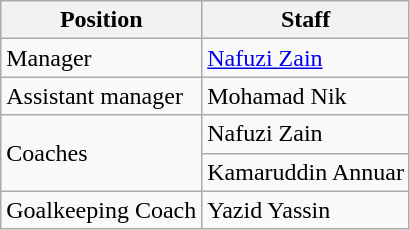<table class="wikitable">
<tr>
<th>Position</th>
<th>Staff</th>
</tr>
<tr>
<td>Manager</td>
<td> <a href='#'>Nafuzi Zain</a></td>
</tr>
<tr>
<td>Assistant manager</td>
<td> Mohamad Nik</td>
</tr>
<tr>
<td rowspan="2">Coaches</td>
<td> Nafuzi Zain</td>
</tr>
<tr>
<td> Kamaruddin Annuar</td>
</tr>
<tr>
<td>Goalkeeping Coach</td>
<td> Yazid Yassin</td>
</tr>
</table>
